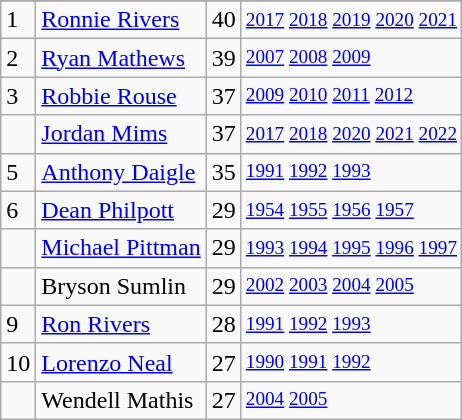<table class="wikitable">
<tr>
</tr>
<tr>
<td>1</td>
<td><a href='#'>Ronnie Rivers</a></td>
<td>40</td>
<td style="font-size:80%;"><a href='#'>2017</a> <a href='#'>2018</a> <a href='#'>2019</a> <a href='#'>2020</a> <a href='#'>2021</a></td>
</tr>
<tr>
<td>2</td>
<td><a href='#'>Ryan Mathews</a></td>
<td>39</td>
<td style="font-size:80%;"><a href='#'>2007</a> <a href='#'>2008</a> <a href='#'>2009</a></td>
</tr>
<tr>
<td>3</td>
<td><a href='#'>Robbie Rouse</a></td>
<td>37</td>
<td style="font-size:80%;"><a href='#'>2009</a> <a href='#'>2010</a> <a href='#'>2011</a> <a href='#'>2012</a></td>
</tr>
<tr>
<td></td>
<td><a href='#'>Jordan Mims</a></td>
<td>37</td>
<td style="font-size:80%;"><a href='#'>2017</a> <a href='#'>2018</a> <a href='#'>2020</a> <a href='#'>2021</a> <a href='#'>2022</a></td>
</tr>
<tr>
<td>5</td>
<td><a href='#'>Anthony Daigle</a></td>
<td>35</td>
<td style="font-size:80%;"><a href='#'>1991</a> <a href='#'>1992</a> <a href='#'>1993</a></td>
</tr>
<tr>
<td>6</td>
<td><a href='#'>Dean Philpott</a></td>
<td>29</td>
<td style="font-size:80%;"><a href='#'>1954</a> <a href='#'>1955</a> <a href='#'>1956</a> <a href='#'>1957</a></td>
</tr>
<tr>
<td></td>
<td><a href='#'>Michael Pittman</a></td>
<td>29</td>
<td style="font-size:80%;"><a href='#'>1993</a> <a href='#'>1994</a> <a href='#'>1995</a> <a href='#'>1996</a> <a href='#'>1997</a></td>
</tr>
<tr>
<td></td>
<td>Bryson Sumlin</td>
<td>29</td>
<td style="font-size:80%;"><a href='#'>2002</a> <a href='#'>2003</a> <a href='#'>2004</a> <a href='#'>2005</a></td>
</tr>
<tr>
<td>9</td>
<td><a href='#'>Ron Rivers</a></td>
<td>28</td>
<td style="font-size:80%;"><a href='#'>1991</a> <a href='#'>1992</a> <a href='#'>1993</a></td>
</tr>
<tr>
<td>10</td>
<td><a href='#'>Lorenzo Neal</a></td>
<td>27</td>
<td style="font-size:80%;"><a href='#'>1990</a> <a href='#'>1991</a> <a href='#'>1992</a></td>
</tr>
<tr>
<td></td>
<td>Wendell Mathis</td>
<td>27</td>
<td style="font-size:80%;"><a href='#'>2004</a> <a href='#'>2005</a></td>
</tr>
</table>
